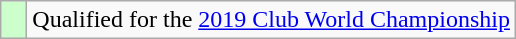<table class="wikitable" style="text-align: left;">
<tr>
<td width=10px bgcolor=#ccffcc></td>
<td>Qualified for the <a href='#'>2019 Club World Championship</a></td>
</tr>
</table>
